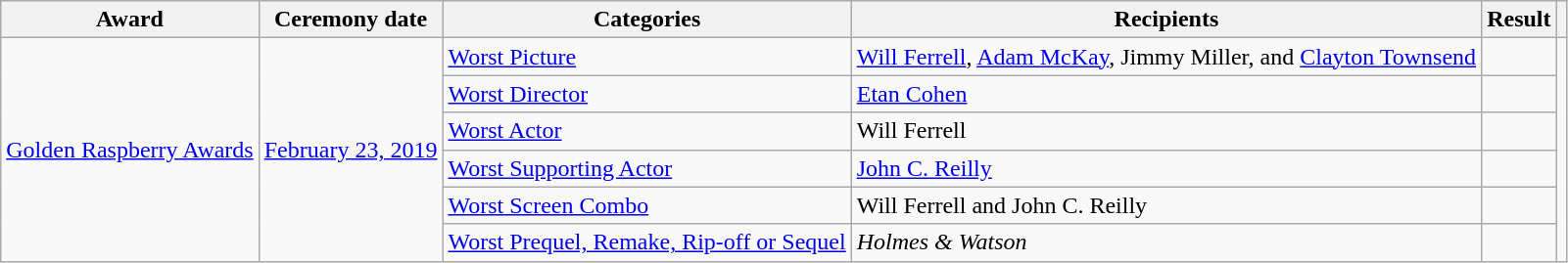<table class="wikitable">
<tr>
<th>Award</th>
<th>Ceremony date</th>
<th>Categories</th>
<th>Recipients</th>
<th>Result</th>
<th></th>
</tr>
<tr>
<td rowspan="6"><a href='#'>Golden Raspberry Awards</a></td>
<td rowspan="6"><a href='#'>February 23, 2019</a></td>
<td><a href='#'>Worst Picture</a></td>
<td><a href='#'>Will Ferrell</a>, <a href='#'>Adam McKay</a>, Jimmy Miller, and <a href='#'>Clayton Townsend</a></td>
<td></td>
<td rowspan="6" style="text-align:center;"></td>
</tr>
<tr>
<td><a href='#'>Worst Director</a></td>
<td><a href='#'>Etan Cohen</a></td>
<td></td>
</tr>
<tr>
<td><a href='#'>Worst Actor</a></td>
<td>Will Ferrell</td>
<td></td>
</tr>
<tr>
<td><a href='#'>Worst Supporting Actor</a></td>
<td><a href='#'>John C. Reilly</a></td>
<td></td>
</tr>
<tr>
<td><a href='#'>Worst Screen Combo</a></td>
<td>Will Ferrell and John C. Reilly</td>
<td></td>
</tr>
<tr>
<td><a href='#'>Worst Prequel, Remake, Rip-off or Sequel</a></td>
<td><em>Holmes & Watson</em></td>
<td></td>
</tr>
</table>
